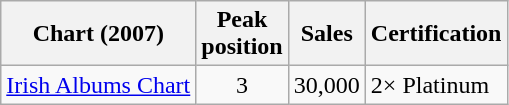<table class="wikitable sortable">
<tr>
<th align="left">Chart (2007)</th>
<th style="text-align:center;">Peak<br>position</th>
<th style="text-align:center;">Sales</th>
<th style="text-align:center;">Certification</th>
</tr>
<tr>
<td align="left"><a href='#'>Irish Albums Chart</a></td>
<td style="text-align:center;">3</td>
<td>30,000</td>
<td>2× Platinum</td>
</tr>
</table>
